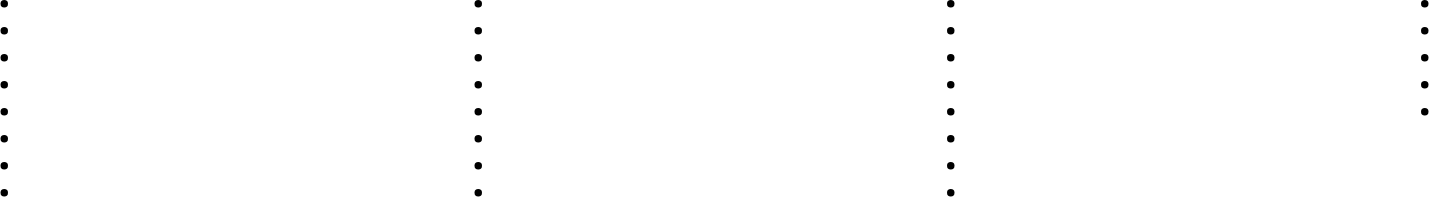<table width=100%>
<tr>
<td valign=top><br><ul><li></li><li></li><li></li><li></li><li></li><li></li><li></li><li></li></ul></td>
<td valign=top><br><ul><li></li><li></li><li></li><li></li><li></li><li></li><li></li><li></li></ul></td>
<td valign=top><br><ul><li></li><li></li><li></li><li></li><li></li><li></li><li></li><li></li></ul></td>
<td valign=top><br><ul><li></li><li></li><li></li><li></li><li></li></ul></td>
</tr>
</table>
